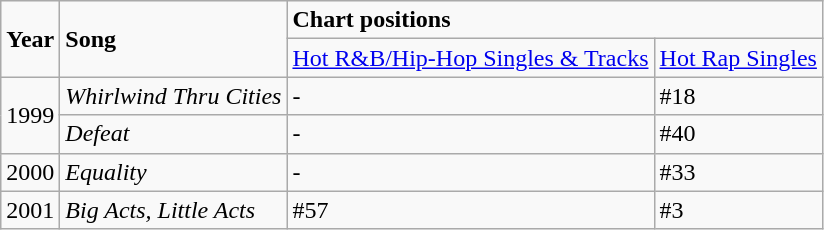<table class="wikitable">
<tr>
<td rowspan="2"><strong>Year</strong></td>
<td rowspan="2"><strong>Song</strong></td>
<td colspan="2"><strong>Chart positions</strong></td>
</tr>
<tr>
<td><a href='#'>Hot R&B/Hip-Hop Singles & Tracks</a></td>
<td><a href='#'>Hot Rap Singles</a></td>
</tr>
<tr>
<td rowspan="2">1999</td>
<td><em>Whirlwind Thru Cities</em></td>
<td>-</td>
<td>#18</td>
</tr>
<tr>
<td><em>Defeat</em></td>
<td>-</td>
<td>#40</td>
</tr>
<tr>
<td>2000</td>
<td><em>Equality</em></td>
<td>-</td>
<td>#33</td>
</tr>
<tr>
<td>2001</td>
<td><em>Big Acts, Little Acts</em></td>
<td>#57</td>
<td>#3</td>
</tr>
</table>
